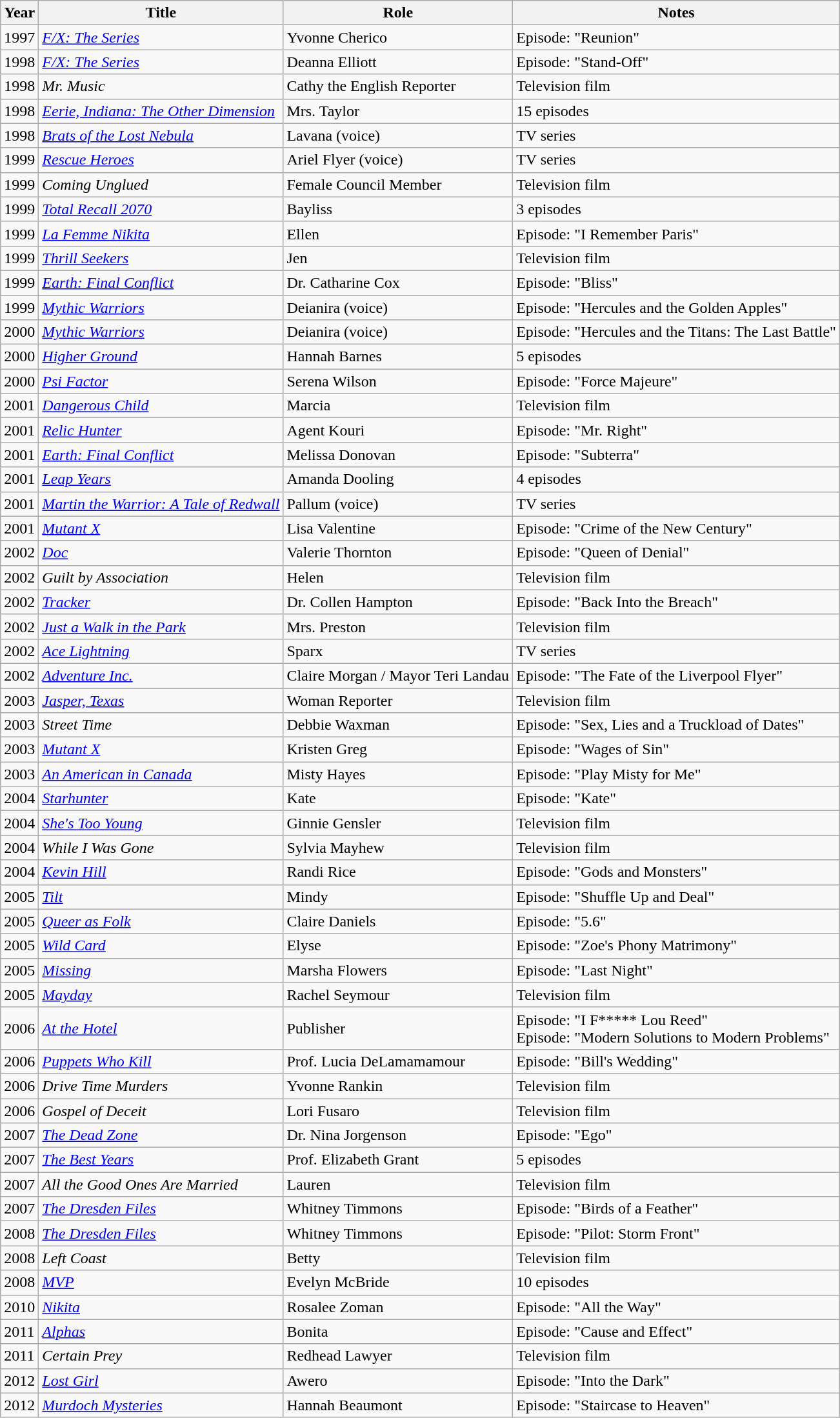<table class="wikitable sortable">
<tr>
<th>Year</th>
<th>Title</th>
<th>Role</th>
<th class="unsortable">Notes</th>
</tr>
<tr>
<td>1997</td>
<td><em><a href='#'>F/X: The Series</a></em></td>
<td>Yvonne Cherico</td>
<td>Episode: "Reunion"</td>
</tr>
<tr>
<td>1998</td>
<td><em><a href='#'>F/X: The Series</a></em></td>
<td>Deanna Elliott</td>
<td>Episode: "Stand-Off"</td>
</tr>
<tr>
<td>1998</td>
<td><em>Mr. Music</em></td>
<td>Cathy the English Reporter</td>
<td>Television film</td>
</tr>
<tr>
<td>1998</td>
<td><em><a href='#'>Eerie, Indiana: The Other Dimension</a></em></td>
<td>Mrs. Taylor</td>
<td>15 episodes</td>
</tr>
<tr>
<td>1998</td>
<td><em><a href='#'>Brats of the Lost Nebula</a></em></td>
<td>Lavana (voice)</td>
<td>TV series</td>
</tr>
<tr>
<td>1999</td>
<td><em><a href='#'>Rescue Heroes</a></em></td>
<td>Ariel Flyer (voice)</td>
<td>TV series</td>
</tr>
<tr>
<td>1999</td>
<td><em>Coming Unglued</em></td>
<td>Female Council Member</td>
<td>Television film</td>
</tr>
<tr>
<td>1999</td>
<td><em><a href='#'>Total Recall 2070</a></em></td>
<td>Bayliss</td>
<td>3 episodes</td>
</tr>
<tr>
<td>1999</td>
<td><em><a href='#'>La Femme Nikita</a></em></td>
<td>Ellen</td>
<td>Episode: "I Remember Paris"</td>
</tr>
<tr>
<td>1999</td>
<td><em><a href='#'>Thrill Seekers</a></em></td>
<td>Jen</td>
<td>Television film</td>
</tr>
<tr>
<td>1999</td>
<td><em><a href='#'>Earth: Final Conflict</a></em></td>
<td>Dr. Catharine Cox</td>
<td>Episode: "Bliss"</td>
</tr>
<tr>
<td>1999</td>
<td><em><a href='#'>Mythic Warriors</a></em></td>
<td>Deianira (voice)</td>
<td>Episode: "Hercules and the Golden Apples"</td>
</tr>
<tr>
<td>2000</td>
<td><em><a href='#'>Mythic Warriors</a></em></td>
<td>Deianira (voice)</td>
<td>Episode: "Hercules and the Titans: The Last Battle"</td>
</tr>
<tr>
<td>2000</td>
<td><em><a href='#'>Higher Ground</a></em></td>
<td>Hannah Barnes</td>
<td>5 episodes</td>
</tr>
<tr>
<td>2000</td>
<td><em><a href='#'>Psi Factor</a></em></td>
<td>Serena Wilson</td>
<td>Episode: "Force Majeure"</td>
</tr>
<tr>
<td>2001</td>
<td><em><a href='#'>Dangerous Child</a></em></td>
<td>Marcia</td>
<td>Television film</td>
</tr>
<tr>
<td>2001</td>
<td><em><a href='#'>Relic Hunter</a></em></td>
<td>Agent Kouri</td>
<td>Episode: "Mr. Right"</td>
</tr>
<tr>
<td>2001</td>
<td><em><a href='#'>Earth: Final Conflict</a></em></td>
<td>Melissa Donovan</td>
<td>Episode: "Subterra"</td>
</tr>
<tr>
<td>2001</td>
<td><em><a href='#'>Leap Years</a></em></td>
<td>Amanda Dooling</td>
<td>4 episodes</td>
</tr>
<tr>
<td>2001</td>
<td><em><a href='#'>Martin the Warrior: A Tale of Redwall</a></em></td>
<td>Pallum (voice)</td>
<td>TV series</td>
</tr>
<tr>
<td>2001</td>
<td><em><a href='#'>Mutant X</a></em></td>
<td>Lisa Valentine</td>
<td>Episode: "Crime of the New Century"</td>
</tr>
<tr>
<td>2002</td>
<td><em><a href='#'>Doc</a></em></td>
<td>Valerie Thornton</td>
<td>Episode: "Queen of Denial"</td>
</tr>
<tr>
<td>2002</td>
<td><em>Guilt by Association</em></td>
<td>Helen</td>
<td>Television film</td>
</tr>
<tr>
<td>2002</td>
<td><em><a href='#'>Tracker</a></em></td>
<td>Dr. Collen Hampton</td>
<td>Episode: "Back Into the Breach"</td>
</tr>
<tr>
<td>2002</td>
<td><em><a href='#'>Just a Walk in the Park</a></em></td>
<td>Mrs. Preston</td>
<td>Television film</td>
</tr>
<tr>
<td>2002</td>
<td><em><a href='#'>Ace Lightning</a></em></td>
<td>Sparx</td>
<td>TV series</td>
</tr>
<tr>
<td>2002</td>
<td><em><a href='#'>Adventure Inc.</a></em></td>
<td>Claire Morgan / Mayor Teri Landau</td>
<td>Episode: "The Fate of the Liverpool Flyer"</td>
</tr>
<tr>
<td>2003</td>
<td><em><a href='#'>Jasper, Texas</a></em></td>
<td>Woman Reporter</td>
<td>Television film</td>
</tr>
<tr>
<td>2003</td>
<td><em>Street Time</em></td>
<td>Debbie Waxman</td>
<td>Episode: "Sex, Lies and a Truckload of Dates"</td>
</tr>
<tr>
<td>2003</td>
<td><em><a href='#'>Mutant X</a></em></td>
<td>Kristen Greg</td>
<td>Episode: "Wages of Sin"</td>
</tr>
<tr>
<td>2003</td>
<td><em><a href='#'>An American in Canada</a></em></td>
<td>Misty Hayes</td>
<td>Episode: "Play Misty for Me"</td>
</tr>
<tr>
<td>2004</td>
<td><em><a href='#'>Starhunter</a></em></td>
<td>Kate</td>
<td>Episode: "Kate"</td>
</tr>
<tr>
<td>2004</td>
<td><em><a href='#'>She's Too Young</a></em></td>
<td>Ginnie Gensler</td>
<td>Television film</td>
</tr>
<tr>
<td>2004</td>
<td><em>While I Was Gone</em></td>
<td>Sylvia Mayhew</td>
<td>Television film</td>
</tr>
<tr>
<td>2004</td>
<td><em><a href='#'>Kevin Hill</a></em></td>
<td>Randi Rice</td>
<td>Episode: "Gods and Monsters"</td>
</tr>
<tr>
<td>2005</td>
<td><em><a href='#'>Tilt</a></em></td>
<td>Mindy</td>
<td>Episode: "Shuffle Up and Deal"</td>
</tr>
<tr>
<td>2005</td>
<td><em><a href='#'>Queer as Folk</a></em></td>
<td>Claire Daniels</td>
<td>Episode: "5.6"</td>
</tr>
<tr>
<td>2005</td>
<td><em><a href='#'>Wild Card</a></em></td>
<td>Elyse</td>
<td>Episode: "Zoe's Phony Matrimony"</td>
</tr>
<tr>
<td>2005</td>
<td><em><a href='#'>Missing</a></em></td>
<td>Marsha Flowers</td>
<td>Episode: "Last Night"</td>
</tr>
<tr>
<td>2005</td>
<td><em><a href='#'>Mayday</a></em></td>
<td>Rachel Seymour</td>
<td>Television film</td>
</tr>
<tr>
<td>2006</td>
<td><em><a href='#'>At the Hotel</a></em></td>
<td>Publisher</td>
<td>Episode: "I F***** Lou Reed"<br>Episode: "Modern Solutions to Modern Problems"</td>
</tr>
<tr>
<td>2006</td>
<td><em><a href='#'>Puppets Who Kill</a></em></td>
<td>Prof. Lucia DeLamamamour</td>
<td>Episode: "Bill's Wedding"</td>
</tr>
<tr>
<td>2006</td>
<td><em>Drive Time Murders</em></td>
<td>Yvonne Rankin</td>
<td>Television film</td>
</tr>
<tr>
<td>2006</td>
<td><em>Gospel of Deceit</em></td>
<td>Lori Fusaro</td>
<td>Television film</td>
</tr>
<tr>
<td>2007</td>
<td data-sort-value="Dead Zone, The"><em><a href='#'>The Dead Zone</a></em></td>
<td>Dr. Nina Jorgenson</td>
<td>Episode: "Ego"</td>
</tr>
<tr>
<td>2007</td>
<td data-sort-value="Best Years, The"><em><a href='#'>The Best Years</a></em></td>
<td>Prof. Elizabeth Grant</td>
<td>5 episodes</td>
</tr>
<tr>
<td>2007</td>
<td><em>All the Good Ones Are Married</em></td>
<td>Lauren</td>
<td>Television film</td>
</tr>
<tr>
<td>2007</td>
<td data-sort-value="Dresden Files, The"><em><a href='#'>The Dresden Files</a></em></td>
<td>Whitney Timmons</td>
<td>Episode: "Birds of a Feather"</td>
</tr>
<tr>
<td>2008</td>
<td data-sort-value="Dresden Files, The"><em><a href='#'>The Dresden Files</a></em></td>
<td>Whitney Timmons</td>
<td>Episode: "Pilot: Storm Front"</td>
</tr>
<tr>
<td>2008</td>
<td><em>Left Coast</em></td>
<td>Betty</td>
<td>Television film</td>
</tr>
<tr>
<td>2008</td>
<td><em><a href='#'>MVP</a></em></td>
<td>Evelyn McBride</td>
<td>10 episodes</td>
</tr>
<tr>
<td>2010</td>
<td><em><a href='#'>Nikita</a></em></td>
<td>Rosalee Zoman</td>
<td>Episode: "All the Way"</td>
</tr>
<tr>
<td>2011</td>
<td><em><a href='#'>Alphas</a></em></td>
<td>Bonita</td>
<td>Episode: "Cause and Effect"</td>
</tr>
<tr>
<td>2011</td>
<td><em>Certain Prey</em></td>
<td>Redhead Lawyer</td>
<td>Television film</td>
</tr>
<tr>
<td>2012</td>
<td><em><a href='#'>Lost Girl</a></em></td>
<td>Awero</td>
<td>Episode: "Into the Dark"</td>
</tr>
<tr>
<td>2012</td>
<td><em><a href='#'>Murdoch Mysteries</a></em></td>
<td>Hannah Beaumont</td>
<td>Episode: "Staircase to Heaven"</td>
</tr>
</table>
